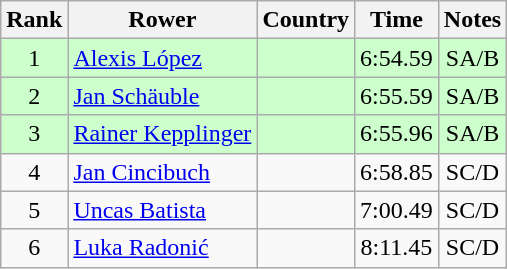<table class="wikitable" style="text-align:center">
<tr>
<th>Rank</th>
<th>Rower</th>
<th>Country</th>
<th>Time</th>
<th>Notes</th>
</tr>
<tr bgcolor=ccffcc>
<td>1</td>
<td align="left"><a href='#'>Alexis López</a></td>
<td align="left"></td>
<td>6:54.59</td>
<td>SA/B</td>
</tr>
<tr bgcolor=ccffcc>
<td>2</td>
<td align="left"><a href='#'>Jan Schäuble</a></td>
<td align="left"></td>
<td>6:55.59</td>
<td>SA/B</td>
</tr>
<tr bgcolor=ccffcc>
<td>3</td>
<td align="left"><a href='#'>Rainer Kepplinger</a></td>
<td align="left"></td>
<td>6:55.96</td>
<td>SA/B</td>
</tr>
<tr>
<td>4</td>
<td align="left"><a href='#'>Jan Cincibuch</a></td>
<td align="left"></td>
<td>6:58.85</td>
<td>SC/D</td>
</tr>
<tr>
<td>5</td>
<td align="left"><a href='#'>Uncas Batista</a></td>
<td align="left"></td>
<td>7:00.49</td>
<td>SC/D</td>
</tr>
<tr>
<td>6</td>
<td align="left"><a href='#'>Luka Radonić</a></td>
<td align="left"></td>
<td>8:11.45</td>
<td>SC/D</td>
</tr>
</table>
